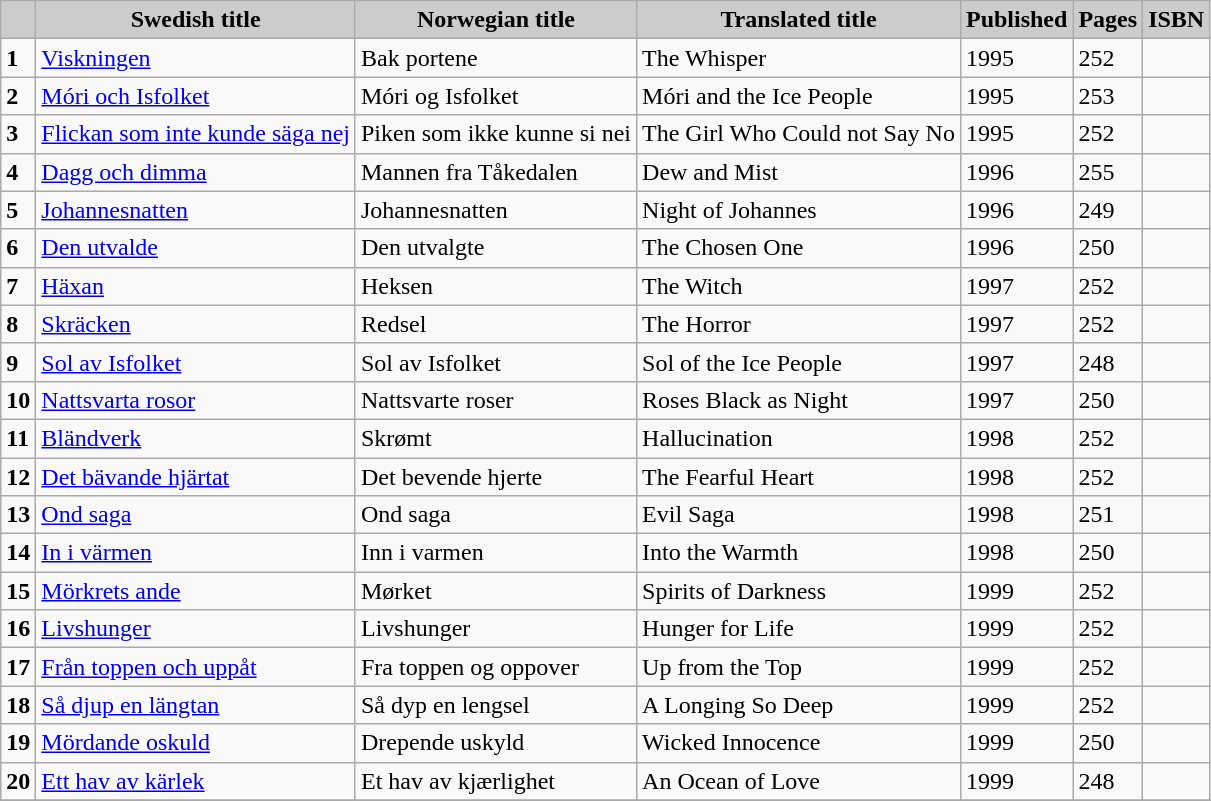<table class="wikitable">
<tr>
<th style="background-color: #CCCCCC"></th>
<th style="background-color: #CCCCCC"><strong>Swedish title</strong></th>
<th style="background-color: #CCCCCC"><strong>Norwegian title</strong></th>
<th style="background-color: #CCCCCC"><strong>Translated title</strong></th>
<th style="background-color: #CCCCCC"><strong>Published</strong></th>
<th style="background-color: #CCCCCC"><strong>Pages</strong></th>
<th style="background-color: #CCCCCC"><strong>ISBN</strong></th>
</tr>
<tr>
<td><strong>1</strong></td>
<td><a href='#'>Viskningen</a></td>
<td>Bak portene</td>
<td>The Whisper</td>
<td>1995</td>
<td>252</td>
<td></td>
</tr>
<tr>
<td><strong>2</strong></td>
<td><a href='#'>Móri och Isfolket</a></td>
<td>Móri og Isfolket</td>
<td>Móri and the Ice People</td>
<td>1995</td>
<td>253</td>
<td></td>
</tr>
<tr>
<td><strong>3</strong></td>
<td><a href='#'>Flickan som inte kunde säga nej</a></td>
<td>Piken som ikke kunne si nei</td>
<td>The Girl Who Could not Say No</td>
<td>1995</td>
<td>252</td>
<td></td>
</tr>
<tr>
<td><strong>4</strong></td>
<td><a href='#'>Dagg och dimma</a></td>
<td>Mannen fra Tåkedalen</td>
<td>Dew and Mist</td>
<td>1996</td>
<td>255</td>
<td></td>
</tr>
<tr>
<td><strong>5</strong></td>
<td><a href='#'>Johannesnatten</a></td>
<td>Johannesnatten</td>
<td>Night of Johannes</td>
<td>1996</td>
<td>249</td>
<td></td>
</tr>
<tr>
<td><strong>6</strong></td>
<td><a href='#'>Den utvalde</a></td>
<td>Den utvalgte</td>
<td>The Chosen One</td>
<td>1996</td>
<td>250</td>
<td></td>
</tr>
<tr>
<td><strong>7</strong></td>
<td><a href='#'>Häxan</a></td>
<td>Heksen</td>
<td>The Witch</td>
<td>1997</td>
<td>252</td>
<td></td>
</tr>
<tr>
<td><strong>8</strong></td>
<td><a href='#'>Skräcken</a></td>
<td>Redsel</td>
<td>The Horror</td>
<td>1997</td>
<td>252</td>
<td></td>
</tr>
<tr>
<td><strong>9</strong></td>
<td><a href='#'>Sol av Isfolket</a></td>
<td>Sol av Isfolket</td>
<td>Sol of the Ice People</td>
<td>1997</td>
<td>248</td>
<td></td>
</tr>
<tr>
<td><strong>10</strong></td>
<td><a href='#'>Nattsvarta rosor</a></td>
<td>Nattsvarte roser</td>
<td>Roses Black as Night</td>
<td>1997</td>
<td>250</td>
<td></td>
</tr>
<tr>
<td><strong>11</strong></td>
<td><a href='#'>Bländverk</a></td>
<td>Skrømt</td>
<td>Hallucination</td>
<td>1998</td>
<td>252</td>
<td></td>
</tr>
<tr>
<td><strong>12</strong></td>
<td><a href='#'>Det bävande hjärtat</a></td>
<td>Det bevende hjerte</td>
<td>The Fearful Heart</td>
<td>1998</td>
<td>252</td>
<td></td>
</tr>
<tr>
<td><strong>13</strong></td>
<td><a href='#'>Ond saga</a></td>
<td>Ond saga</td>
<td>Evil Saga</td>
<td>1998</td>
<td>251</td>
<td></td>
</tr>
<tr>
<td><strong>14</strong></td>
<td><a href='#'>In i värmen</a></td>
<td>Inn i varmen</td>
<td>Into the Warmth</td>
<td>1998</td>
<td>250</td>
<td></td>
</tr>
<tr>
<td><strong>15</strong></td>
<td><a href='#'>Mörkrets ande</a></td>
<td>Mørket</td>
<td>Spirits of Darkness</td>
<td>1999</td>
<td>252</td>
<td></td>
</tr>
<tr>
<td><strong>16</strong></td>
<td><a href='#'>Livshunger</a></td>
<td>Livshunger</td>
<td>Hunger for Life</td>
<td>1999</td>
<td>252</td>
<td></td>
</tr>
<tr>
<td><strong>17</strong></td>
<td><a href='#'>Från toppen och uppåt</a></td>
<td>Fra toppen og oppover</td>
<td>Up from the Top</td>
<td>1999</td>
<td>252</td>
<td></td>
</tr>
<tr>
<td><strong>18</strong></td>
<td><a href='#'>Så djup en längtan</a></td>
<td>Så dyp en lengsel</td>
<td>A Longing So Deep</td>
<td>1999</td>
<td>252</td>
<td></td>
</tr>
<tr>
<td><strong>19</strong></td>
<td><a href='#'>Mördande oskuld</a></td>
<td>Drepende uskyld</td>
<td>Wicked Innocence</td>
<td>1999</td>
<td>250</td>
<td></td>
</tr>
<tr>
<td><strong>20</strong></td>
<td><a href='#'>Ett hav av kärlek</a></td>
<td>Et hav av kjærlighet</td>
<td>An Ocean of Love</td>
<td>1999</td>
<td>248</td>
<td></td>
</tr>
<tr>
</tr>
</table>
